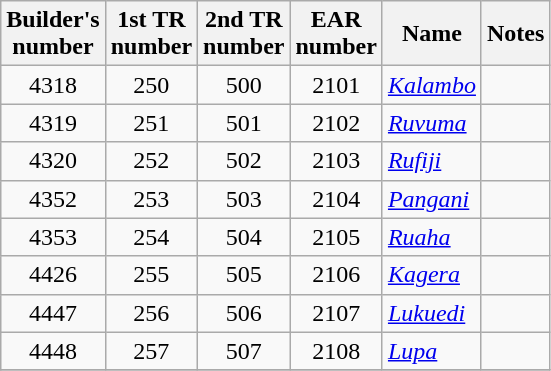<table cellpadding="2">
<tr>
<td><br><table class="wikitable sortable">
<tr>
<th>Builder's<br>number</th>
<th>1st TR<br>number</th>
<th>2nd TR<br>number</th>
<th>EAR<br>number</th>
<th>Name</th>
<th>Notes</th>
</tr>
<tr>
<td align=center>4318</td>
<td align=center>250</td>
<td align=center>500</td>
<td align=center>2101</td>
<td><em><a href='#'>Kalambo</a></em></td>
<td></td>
</tr>
<tr>
<td align=center>4319</td>
<td align=center>251</td>
<td align=center>501</td>
<td align=center>2102</td>
<td><em><a href='#'>Ruvuma</a></em></td>
<td></td>
</tr>
<tr>
<td align=center>4320</td>
<td align=center>252</td>
<td align=center>502</td>
<td align=center>2103</td>
<td><em><a href='#'>Rufiji</a></em></td>
<td></td>
</tr>
<tr>
<td align=center>4352</td>
<td align=center>253</td>
<td align=center>503</td>
<td align=center>2104</td>
<td><em><a href='#'>Pangani</a></em></td>
<td></td>
</tr>
<tr>
<td align=center>4353</td>
<td align=center>254</td>
<td align=center>504</td>
<td align=center>2105</td>
<td><em><a href='#'>Ruaha</a></em></td>
<td></td>
</tr>
<tr>
<td align=center>4426</td>
<td align=center>255</td>
<td align=center>505</td>
<td align=center>2106</td>
<td><em><a href='#'>Kagera</a></em></td>
<td></td>
</tr>
<tr>
<td align=center>4447</td>
<td align=center>256</td>
<td align=center>506</td>
<td align=center>2107</td>
<td><em><a href='#'>Lukuedi</a></em></td>
<td></td>
</tr>
<tr>
<td align=center>4448</td>
<td align=center>257</td>
<td align=center>507</td>
<td align=center>2108</td>
<td><em><a href='#'>Lupa</a></em></td>
<td></td>
</tr>
<tr>
</tr>
</table>
</td>
</tr>
</table>
